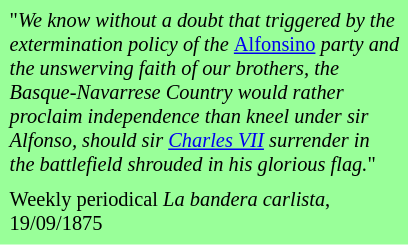<table class="toccolours" style="float: right; margin-right: 0em; margin-right: 1em; font-size: 85%; background:#99FF99; color:black; width:20em; max-width:40%" cellspacing="5">
<tr>
<td align="left">"<em>We know without a doubt that triggered by the extermination policy of the <a href='#'></em>Alfonsino<em></a> party and the unswerving faith of our brothers, the Basque-Navarrese Country would rather proclaim independence than kneel under sir Alfonso, should sir <a href='#'>Charles VII</a> surrender in the battlefield shrouded in his glorious flag.</em>"</td>
</tr>
<tr>
<td align="left">Weekly periodical <em>La bandera carlista</em>, 19/09/1875</td>
</tr>
</table>
